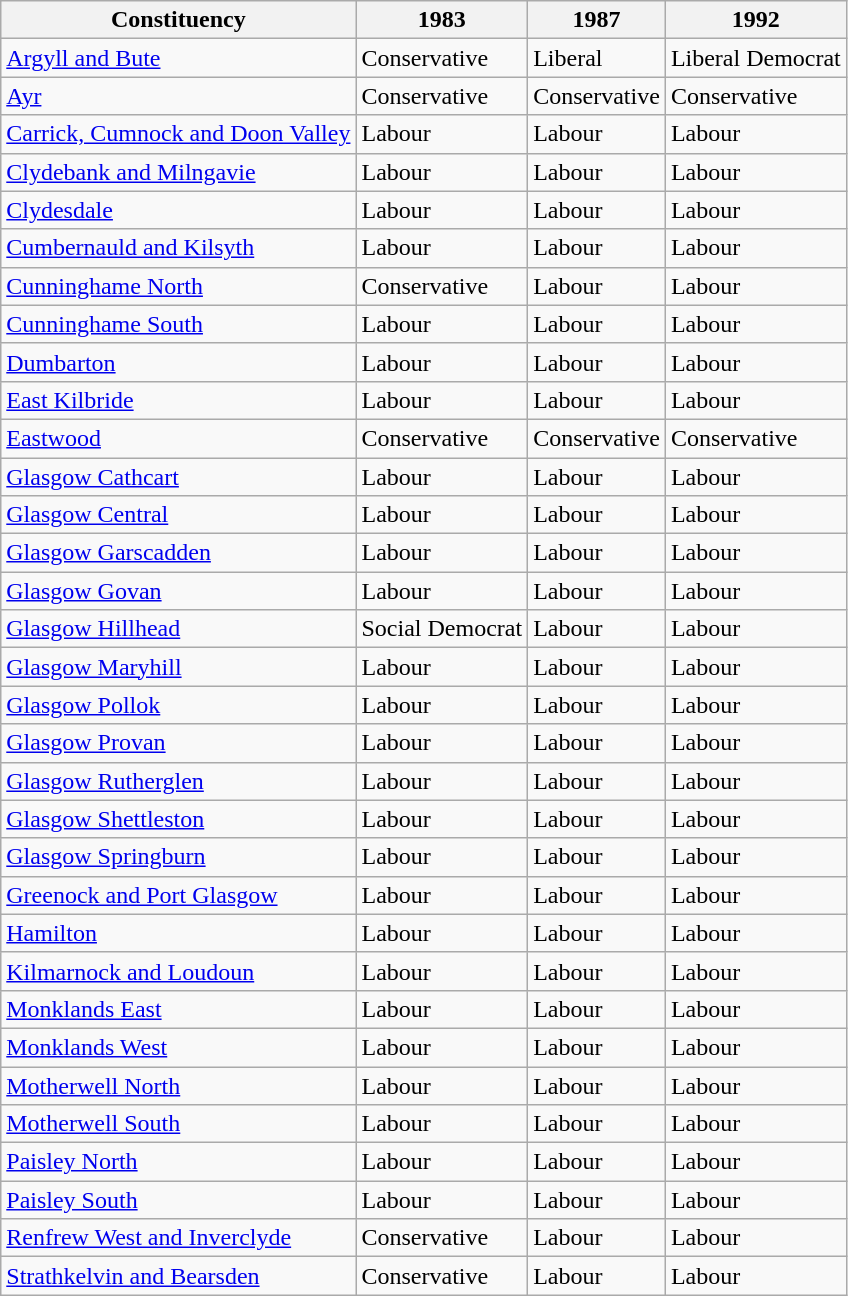<table class="wikitable">
<tr>
<th>Constituency</th>
<th>1983</th>
<th>1987</th>
<th>1992</th>
</tr>
<tr>
<td><a href='#'>Argyll and Bute</a></td>
<td bgcolor=>Conservative</td>
<td bgcolor=>Liberal</td>
<td bgcolor=>Liberal Democrat</td>
</tr>
<tr>
<td><a href='#'>Ayr</a></td>
<td bgcolor=>Conservative</td>
<td bgcolor=>Conservative</td>
<td bgcolor=>Conservative</td>
</tr>
<tr>
<td><a href='#'>Carrick, Cumnock and Doon Valley</a></td>
<td bgcolor=>Labour</td>
<td bgcolor=>Labour</td>
<td bgcolor=>Labour</td>
</tr>
<tr>
<td><a href='#'>Clydebank and Milngavie</a></td>
<td bgcolor=>Labour</td>
<td bgcolor=>Labour</td>
<td bgcolor=>Labour</td>
</tr>
<tr>
<td><a href='#'>Clydesdale</a></td>
<td bgcolor=>Labour</td>
<td bgcolor=>Labour</td>
<td bgcolor=>Labour</td>
</tr>
<tr>
<td><a href='#'>Cumbernauld and Kilsyth</a></td>
<td bgcolor=>Labour</td>
<td bgcolor=>Labour</td>
<td bgcolor=>Labour</td>
</tr>
<tr>
<td><a href='#'>Cunninghame North</a></td>
<td bgcolor=>Conservative</td>
<td bgcolor=>Labour</td>
<td bgcolor=>Labour</td>
</tr>
<tr>
<td><a href='#'>Cunninghame South</a></td>
<td bgcolor=>Labour</td>
<td bgcolor=>Labour</td>
<td bgcolor=>Labour</td>
</tr>
<tr>
<td><a href='#'>Dumbarton</a></td>
<td bgcolor=>Labour</td>
<td bgcolor=>Labour</td>
<td bgcolor=>Labour</td>
</tr>
<tr>
<td><a href='#'>East Kilbride</a></td>
<td bgcolor=>Labour</td>
<td bgcolor=>Labour</td>
<td bgcolor=>Labour</td>
</tr>
<tr>
<td><a href='#'>Eastwood</a></td>
<td bgcolor=>Conservative</td>
<td bgcolor=>Conservative</td>
<td bgcolor=>Conservative</td>
</tr>
<tr>
<td><a href='#'>Glasgow Cathcart</a></td>
<td bgcolor=>Labour</td>
<td bgcolor=>Labour</td>
<td bgcolor=>Labour</td>
</tr>
<tr>
<td><a href='#'>Glasgow Central</a></td>
<td bgcolor=>Labour</td>
<td bgcolor=>Labour</td>
<td bgcolor=>Labour</td>
</tr>
<tr>
<td><a href='#'>Glasgow Garscadden</a></td>
<td bgcolor=>Labour</td>
<td bgcolor=>Labour</td>
<td bgcolor=>Labour</td>
</tr>
<tr>
<td><a href='#'>Glasgow Govan</a></td>
<td bgcolor=>Labour</td>
<td bgcolor=>Labour</td>
<td bgcolor=>Labour</td>
</tr>
<tr>
<td><a href='#'>Glasgow Hillhead</a></td>
<td bgcolor=>Social Democrat</td>
<td bgcolor=>Labour</td>
<td bgcolor=>Labour</td>
</tr>
<tr>
<td><a href='#'>Glasgow Maryhill</a></td>
<td bgcolor=>Labour</td>
<td bgcolor=>Labour</td>
<td bgcolor=>Labour</td>
</tr>
<tr>
<td><a href='#'>Glasgow Pollok</a></td>
<td bgcolor=>Labour</td>
<td bgcolor=>Labour</td>
<td bgcolor=>Labour</td>
</tr>
<tr>
<td><a href='#'>Glasgow Provan</a></td>
<td bgcolor=>Labour</td>
<td bgcolor=>Labour</td>
<td bgcolor=>Labour</td>
</tr>
<tr>
<td><a href='#'>Glasgow Rutherglen</a></td>
<td bgcolor=>Labour</td>
<td bgcolor=>Labour</td>
<td bgcolor=>Labour</td>
</tr>
<tr>
<td><a href='#'>Glasgow Shettleston</a></td>
<td bgcolor=>Labour</td>
<td bgcolor=>Labour</td>
<td bgcolor=>Labour</td>
</tr>
<tr>
<td><a href='#'>Glasgow Springburn</a></td>
<td bgcolor=>Labour</td>
<td bgcolor=>Labour</td>
<td bgcolor=>Labour</td>
</tr>
<tr>
<td><a href='#'>Greenock and Port Glasgow</a></td>
<td bgcolor=>Labour</td>
<td bgcolor=>Labour</td>
<td bgcolor=>Labour</td>
</tr>
<tr>
<td><a href='#'>Hamilton</a></td>
<td bgcolor=>Labour</td>
<td bgcolor=>Labour</td>
<td bgcolor=>Labour</td>
</tr>
<tr>
<td><a href='#'>Kilmarnock and Loudoun</a></td>
<td bgcolor=>Labour</td>
<td bgcolor=>Labour</td>
<td bgcolor=>Labour</td>
</tr>
<tr>
<td><a href='#'>Monklands East</a></td>
<td bgcolor=>Labour</td>
<td bgcolor=>Labour</td>
<td bgcolor=>Labour</td>
</tr>
<tr>
<td><a href='#'>Monklands West</a></td>
<td bgcolor=>Labour</td>
<td bgcolor=>Labour</td>
<td bgcolor=>Labour</td>
</tr>
<tr>
<td><a href='#'>Motherwell North</a></td>
<td bgcolor=>Labour</td>
<td bgcolor=>Labour</td>
<td bgcolor=>Labour</td>
</tr>
<tr>
<td><a href='#'>Motherwell South</a></td>
<td bgcolor=>Labour</td>
<td bgcolor=>Labour</td>
<td bgcolor=>Labour</td>
</tr>
<tr>
<td><a href='#'>Paisley North</a></td>
<td bgcolor=>Labour</td>
<td bgcolor=>Labour</td>
<td bgcolor=>Labour</td>
</tr>
<tr>
<td><a href='#'>Paisley South</a></td>
<td bgcolor=>Labour</td>
<td bgcolor=>Labour</td>
<td bgcolor=>Labour</td>
</tr>
<tr>
<td><a href='#'>Renfrew West and Inverclyde</a></td>
<td bgcolor=>Conservative</td>
<td bgcolor=>Labour</td>
<td bgcolor=>Labour</td>
</tr>
<tr>
<td><a href='#'>Strathkelvin and Bearsden</a></td>
<td bgcolor=>Conservative</td>
<td bgcolor=>Labour</td>
<td bgcolor=>Labour</td>
</tr>
</table>
